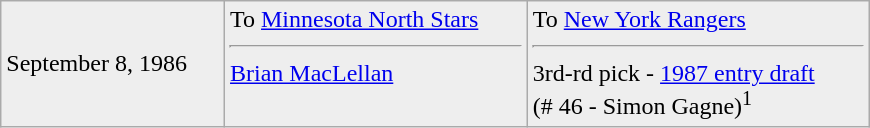<table class="wikitable" style="border:1px solid #999; width:580px;">
<tr style="background:#eee;">
<td>September 8, 1986</td>
<td valign="top">To <a href='#'>Minnesota North Stars</a><hr><a href='#'>Brian MacLellan</a></td>
<td valign="top">To <a href='#'>New York Rangers</a><hr>3rd-rd pick - <a href='#'>1987 entry draft</a><br>(# 46 - Simon Gagne)<sup>1</sup></td>
</tr>
</table>
